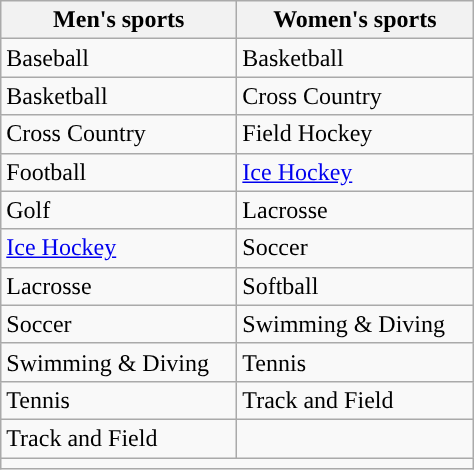<table class="wikitable"; style= "text-align: ">
<tr>
<th width=150px>Men's sports</th>
<th width=150px>Women's sports</th>
</tr>
<tr>
<td>Baseball</td>
<td>Basketball</td>
</tr>
<tr>
<td>Basketball</td>
<td>Cross Country</td>
</tr>
<tr>
<td>Cross Country</td>
<td>Field Hockey</td>
</tr>
<tr>
<td>Football</td>
<td><a href='#'>Ice Hockey</a></td>
</tr>
<tr>
<td>Golf</td>
<td>Lacrosse</td>
</tr>
<tr>
<td><a href='#'>Ice Hockey</a></td>
<td>Soccer</td>
</tr>
<tr>
<td>Lacrosse</td>
<td>Softball</td>
</tr>
<tr>
<td>Soccer</td>
<td>Swimming & Diving</td>
</tr>
<tr>
<td>Swimming & Diving</td>
<td>Tennis</td>
</tr>
<tr>
<td>Tennis</td>
<td>Track and Field</td>
</tr>
<tr>
<td>Track and Field</td>
</tr>
<tr>
<td colspan="2"></td>
</tr>
</table>
